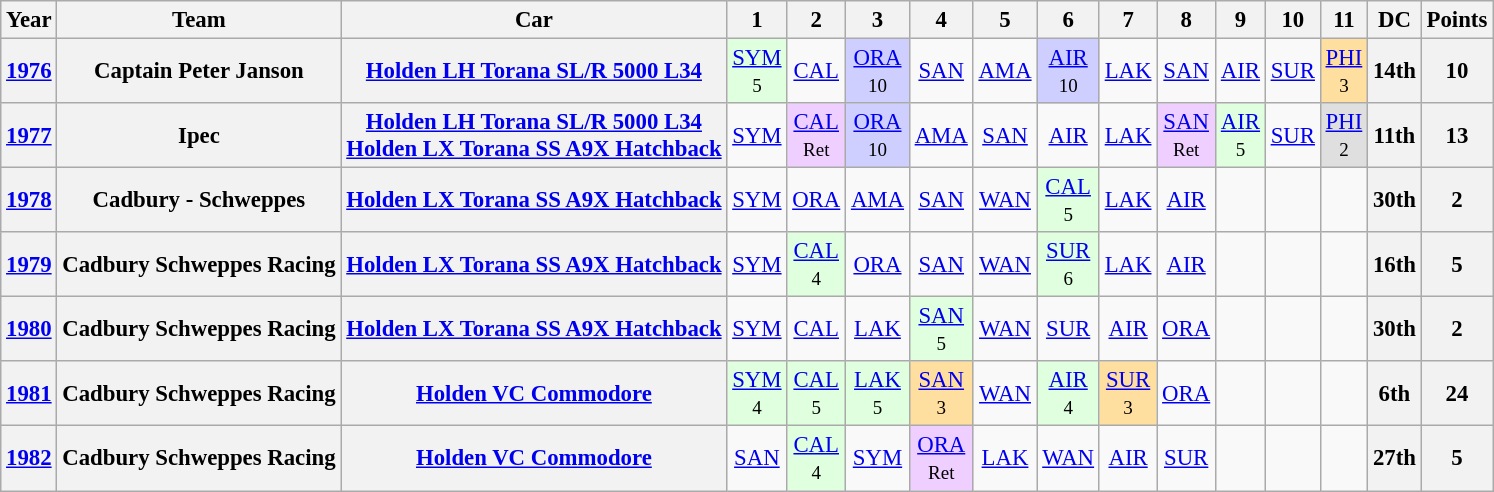<table class="wikitable" style="text-align:center; font-size:95%">
<tr>
<th>Year</th>
<th>Team</th>
<th>Car</th>
<th>1</th>
<th>2</th>
<th>3</th>
<th>4</th>
<th>5</th>
<th>6</th>
<th>7</th>
<th>8</th>
<th>9</th>
<th>10</th>
<th>11</th>
<th>DC</th>
<th>Points</th>
</tr>
<tr>
<th><a href='#'>1976</a></th>
<th> Captain Peter Janson</th>
<th><a href='#'>Holden LH Torana SL/R 5000 L34</a></th>
<td style="background:#dfffdf;"><a href='#'>SYM</a><br><small>5</small></td>
<td><a href='#'>CAL</a></td>
<td style="background:#cfcfff;"><a href='#'>ORA</a><br><small>10</small></td>
<td><a href='#'>SAN</a></td>
<td><a href='#'>AMA</a></td>
<td style="background:#cfcfff;"><a href='#'>AIR</a><br><small>10</small></td>
<td><a href='#'>LAK</a></td>
<td><a href='#'>SAN</a></td>
<td><a href='#'>AIR</a></td>
<td><a href='#'>SUR</a></td>
<td style="background:#ffdf9f;"><a href='#'>PHI</a><br><small>3</small></td>
<th>14th</th>
<th>10</th>
</tr>
<tr>
<th><a href='#'>1977</a></th>
<th> Ipec</th>
<th><a href='#'>Holden LH Torana SL/R 5000 L34</a><br><a href='#'>Holden LX Torana SS A9X Hatchback</a></th>
<td><a href='#'>SYM</a></td>
<td style="background:#efcfff;"><a href='#'>CAL</a><br><small>Ret</small></td>
<td style="background:#cfcfff;"><a href='#'>ORA</a><br><small>10</small></td>
<td><a href='#'>AMA</a></td>
<td><a href='#'>SAN</a></td>
<td><a href='#'>AIR</a></td>
<td><a href='#'>LAK</a></td>
<td style="background:#efcfff;"><a href='#'>SAN</a><br><small>Ret</small></td>
<td style="background:#dfffdf;"><a href='#'>AIR</a><br><small>5</small></td>
<td><a href='#'>SUR</a></td>
<td style="background:#dfdfdf;"><a href='#'>PHI</a><br><small>2</small></td>
<th>11th</th>
<th>13</th>
</tr>
<tr>
<th><a href='#'>1978</a></th>
<th> Cadbury - Schweppes</th>
<th><a href='#'>Holden LX Torana SS A9X Hatchback</a></th>
<td><a href='#'>SYM</a></td>
<td><a href='#'>ORA</a></td>
<td><a href='#'>AMA</a></td>
<td><a href='#'>SAN</a></td>
<td><a href='#'>WAN</a></td>
<td style="background:#dfffdf;"><a href='#'>CAL</a><br><small>5</small></td>
<td><a href='#'>LAK</a></td>
<td><a href='#'>AIR</a></td>
<td></td>
<td></td>
<td></td>
<th>30th</th>
<th>2</th>
</tr>
<tr>
<th><a href='#'>1979</a></th>
<th> Cadbury Schweppes Racing</th>
<th><a href='#'>Holden LX Torana SS A9X Hatchback</a></th>
<td><a href='#'>SYM</a></td>
<td style="background:#dfffdf;"><a href='#'>CAL</a><br><small>4</small></td>
<td><a href='#'>ORA</a></td>
<td><a href='#'>SAN</a></td>
<td><a href='#'>WAN</a></td>
<td style="background:#dfffdf;"><a href='#'>SUR</a><br><small>6</small></td>
<td><a href='#'>LAK</a></td>
<td><a href='#'>AIR</a></td>
<td></td>
<td></td>
<td></td>
<th>16th</th>
<th>5</th>
</tr>
<tr>
<th><a href='#'>1980</a></th>
<th> Cadbury Schweppes Racing</th>
<th><a href='#'>Holden LX Torana SS A9X Hatchback</a></th>
<td><a href='#'>SYM</a></td>
<td><a href='#'>CAL</a></td>
<td><a href='#'>LAK</a></td>
<td style="background:#dfffdf;"><a href='#'>SAN</a><br><small>5</small></td>
<td><a href='#'>WAN</a></td>
<td><a href='#'>SUR</a></td>
<td><a href='#'>AIR</a></td>
<td><a href='#'>ORA</a></td>
<td></td>
<td></td>
<td></td>
<th>30th</th>
<th>2</th>
</tr>
<tr>
<th><a href='#'>1981</a></th>
<th> Cadbury Schweppes Racing</th>
<th><a href='#'>Holden VC Commodore</a></th>
<td style="background:#dfffdf;"><a href='#'>SYM</a><br><small>4</small></td>
<td style="background:#dfffdf;"><a href='#'>CAL</a><br><small>5</small></td>
<td style="background:#dfffdf;"><a href='#'>LAK</a><br><small>5</small></td>
<td style="background:#ffdf9f;"><a href='#'>SAN</a><br><small>3</small></td>
<td><a href='#'>WAN</a></td>
<td style="background:#dfffdf;"><a href='#'>AIR</a><br><small>4</small></td>
<td style="background:#ffdf9f;"><a href='#'>SUR</a><br><small>3</small></td>
<td><a href='#'>ORA</a></td>
<td></td>
<td></td>
<td></td>
<th>6th</th>
<th>24</th>
</tr>
<tr>
<th><a href='#'>1982</a></th>
<th> Cadbury Schweppes Racing</th>
<th><a href='#'>Holden VC Commodore</a></th>
<td><a href='#'>SAN</a></td>
<td style="background:#dfffdf;"><a href='#'>CAL</a><br><small>4</small></td>
<td><a href='#'>SYM</a></td>
<td style="background:#efcfff;"><a href='#'>ORA</a><br><small>Ret</small></td>
<td><a href='#'>LAK</a></td>
<td><a href='#'>WAN</a></td>
<td><a href='#'>AIR</a></td>
<td><a href='#'>SUR</a></td>
<td></td>
<td></td>
<td></td>
<th>27th</th>
<th>5</th>
</tr>
</table>
